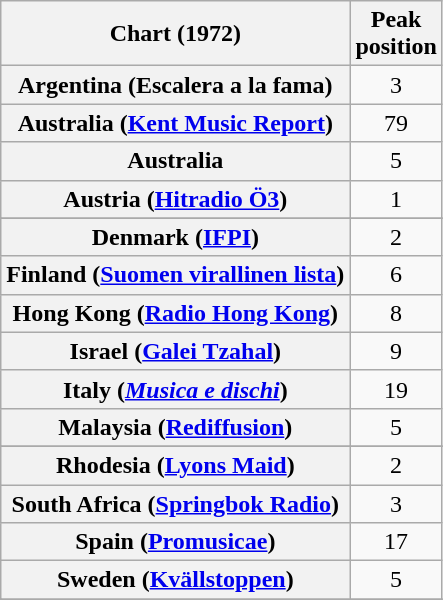<table class="wikitable sortable plainrowheaders" style="text-align:center">
<tr>
<th>Chart (1972)</th>
<th>Peak<br>position</th>
</tr>
<tr>
<th scope="row">Argentina (Escalera a la fama)</th>
<td>3</td>
</tr>
<tr>
<th scope="row">Australia (<a href='#'>Kent Music Report</a>)</th>
<td>79</td>
</tr>
<tr>
<th scope="row">Australia</th>
<td>5</td>
</tr>
<tr>
<th scope="row">Austria (<a href='#'>Hitradio Ö3</a>)</th>
<td>1</td>
</tr>
<tr>
</tr>
<tr>
</tr>
<tr>
<th scope="row">Denmark (<a href='#'>IFPI</a>)</th>
<td>2</td>
</tr>
<tr>
<th scope="row">Finland (<a href='#'>Suomen virallinen lista</a>)</th>
<td>6</td>
</tr>
<tr>
<th scope="row">Hong Kong (<a href='#'>Radio Hong Kong</a>)</th>
<td>8</td>
</tr>
<tr>
<th scope="row">Israel (<a href='#'>Galei Tzahal</a>)</th>
<td>9</td>
</tr>
<tr>
<th scope="row">Italy (<em><a href='#'>Musica e dischi</a></em>)</th>
<td>19</td>
</tr>
<tr>
<th scope="row">Malaysia (<a href='#'>Rediffusion</a>)</th>
<td>5</td>
</tr>
<tr>
</tr>
<tr>
</tr>
<tr>
</tr>
<tr>
<th scope="row">Rhodesia (<a href='#'>Lyons Maid</a>)</th>
<td>2</td>
</tr>
<tr>
<th scope="row">South Africa (<a href='#'>Springbok Radio</a>)</th>
<td>3</td>
</tr>
<tr>
<th scope="row">Spain (<a href='#'>Promusicae</a>)</th>
<td>17</td>
</tr>
<tr>
<th scope="row">Sweden (<a href='#'>Kvällstoppen</a>)</th>
<td>5</td>
</tr>
<tr>
</tr>
<tr>
</tr>
<tr>
</tr>
</table>
